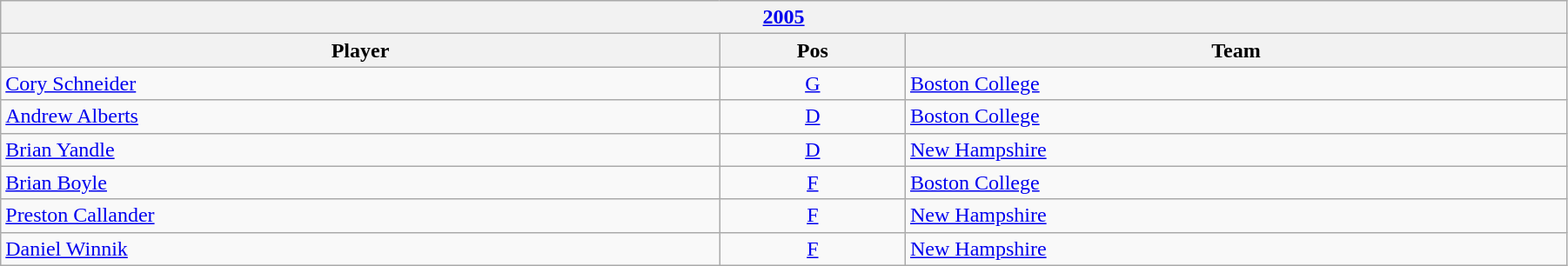<table class="wikitable" width=95%>
<tr>
<th colspan=3><a href='#'>2005</a></th>
</tr>
<tr>
<th>Player</th>
<th>Pos</th>
<th>Team</th>
</tr>
<tr>
<td><a href='#'>Cory Schneider</a></td>
<td align=center><a href='#'>G</a></td>
<td><a href='#'>Boston College</a></td>
</tr>
<tr>
<td><a href='#'>Andrew Alberts</a></td>
<td align=center><a href='#'>D</a></td>
<td><a href='#'>Boston College</a></td>
</tr>
<tr>
<td><a href='#'>Brian Yandle</a></td>
<td align=center><a href='#'>D</a></td>
<td><a href='#'>New Hampshire</a></td>
</tr>
<tr>
<td><a href='#'>Brian Boyle</a></td>
<td align=center><a href='#'>F</a></td>
<td><a href='#'>Boston College</a></td>
</tr>
<tr>
<td><a href='#'>Preston Callander</a></td>
<td align=center><a href='#'>F</a></td>
<td><a href='#'>New Hampshire</a></td>
</tr>
<tr>
<td><a href='#'>Daniel Winnik</a></td>
<td align=center><a href='#'>F</a></td>
<td><a href='#'>New Hampshire</a></td>
</tr>
</table>
